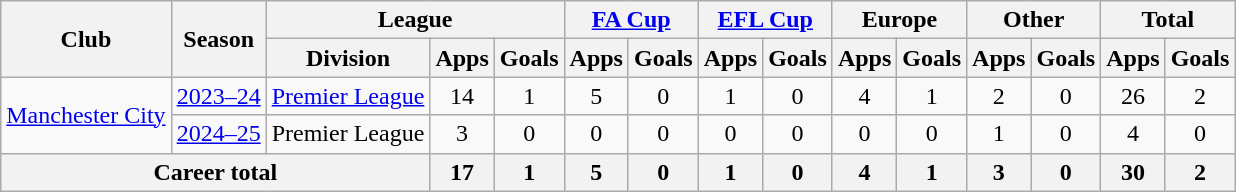<table class="wikitable" style="text-align: center">
<tr>
<th rowspan="2">Club</th>
<th rowspan="2">Season</th>
<th colspan="3">League</th>
<th colspan="2"><a href='#'>FA Cup</a></th>
<th colspan="2"><a href='#'>EFL Cup</a></th>
<th colspan="2">Europe</th>
<th colspan="2">Other</th>
<th colspan="2">Total</th>
</tr>
<tr>
<th>Division</th>
<th>Apps</th>
<th>Goals</th>
<th>Apps</th>
<th>Goals</th>
<th>Apps</th>
<th>Goals</th>
<th>Apps</th>
<th>Goals</th>
<th>Apps</th>
<th>Goals</th>
<th>Apps</th>
<th>Goals</th>
</tr>
<tr>
<td rowspan="2"><a href='#'>Manchester City</a></td>
<td><a href='#'>2023–24</a></td>
<td><a href='#'>Premier League</a></td>
<td>14</td>
<td>1</td>
<td>5</td>
<td>0</td>
<td>1</td>
<td>0</td>
<td>4</td>
<td>1</td>
<td>2</td>
<td>0</td>
<td>26</td>
<td>2</td>
</tr>
<tr>
<td><a href='#'>2024–25</a></td>
<td>Premier League</td>
<td>3</td>
<td>0</td>
<td>0</td>
<td>0</td>
<td>0</td>
<td>0</td>
<td>0</td>
<td>0</td>
<td>1</td>
<td>0</td>
<td>4</td>
<td>0</td>
</tr>
<tr>
<th colspan="3">Career total</th>
<th>17</th>
<th>1</th>
<th>5</th>
<th>0</th>
<th>1</th>
<th>0</th>
<th>4</th>
<th>1</th>
<th>3</th>
<th>0</th>
<th>30</th>
<th>2</th>
</tr>
</table>
